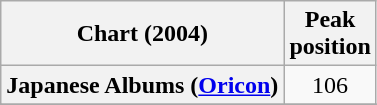<table class="wikitable sortable plainrowheaders" style="text-align:center">
<tr>
<th scope="col">Chart (2004)</th>
<th scope="col">Peak<br>position</th>
</tr>
<tr>
<th scope="row">Japanese Albums (<a href='#'>Oricon</a>)</th>
<td>106</td>
</tr>
<tr>
</tr>
<tr>
</tr>
</table>
